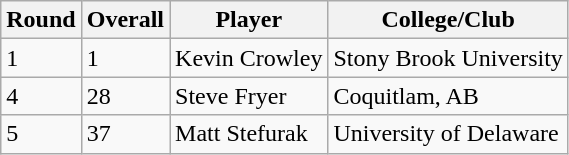<table class="wikitable">
<tr>
<th>Round</th>
<th>Overall</th>
<th>Player</th>
<th>College/Club</th>
</tr>
<tr>
<td>1</td>
<td>1</td>
<td>Kevin Crowley</td>
<td>Stony Brook University</td>
</tr>
<tr>
<td>4</td>
<td>28</td>
<td>Steve Fryer</td>
<td>Coquitlam, AB</td>
</tr>
<tr>
<td>5</td>
<td>37</td>
<td>Matt Stefurak</td>
<td>University of Delaware</td>
</tr>
</table>
